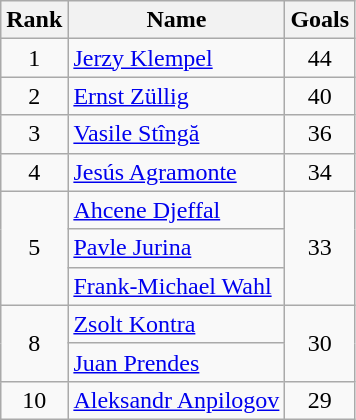<table class="wikitable sortable" style="text-align: center;">
<tr>
<th>Rank</th>
<th>Name</th>
<th>Goals</th>
</tr>
<tr>
<td>1</td>
<td align=left> <a href='#'>Jerzy Klempel</a></td>
<td>44</td>
</tr>
<tr>
<td>2</td>
<td align=left> <a href='#'>Ernst Züllig</a></td>
<td>40</td>
</tr>
<tr>
<td>3</td>
<td align=left> <a href='#'>Vasile Stîngă</a></td>
<td>36</td>
</tr>
<tr>
<td>4</td>
<td align=left> <a href='#'>Jesús Agramonte</a></td>
<td>34</td>
</tr>
<tr>
<td rowspan=3>5</td>
<td align=left> <a href='#'>Ahcene Djeffal</a></td>
<td rowspan=3>33</td>
</tr>
<tr>
<td align=left> <a href='#'>Pavle Jurina</a></td>
</tr>
<tr>
<td align=left> <a href='#'>Frank-Michael Wahl</a></td>
</tr>
<tr>
<td rowspan=2>8</td>
<td align=left> <a href='#'>Zsolt Kontra</a></td>
<td rowspan=2>30</td>
</tr>
<tr>
<td align=left> <a href='#'>Juan Prendes</a></td>
</tr>
<tr>
<td>10</td>
<td align=left> <a href='#'>Aleksandr Anpilogov</a></td>
<td>29</td>
</tr>
</table>
